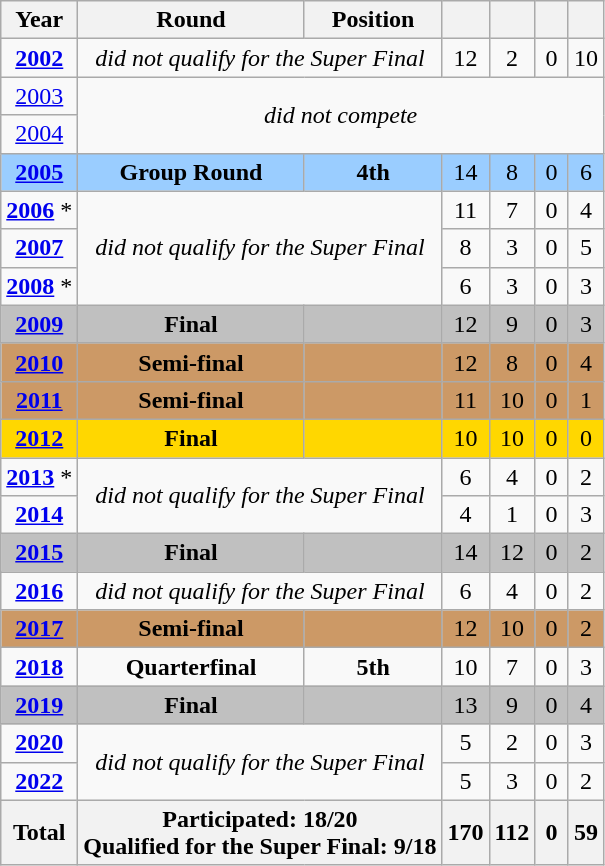<table class="wikitable" style="text-align: center;">
<tr>
<th>Year</th>
<th>Round</th>
<th>Position</th>
<th width="15"></th>
<th width="15"></th>
<th width="15"></th>
<th width="15"></th>
</tr>
<tr>
<td> <strong><a href='#'>2002</a></strong></td>
<td colspan="2"><em>did not qualify for the Super Final</em></td>
<td>12</td>
<td>2</td>
<td>0</td>
<td>10</td>
</tr>
<tr>
<td> <a href='#'>2003</a></td>
<td colspan="6" rowspan="2"><em>did not compete</em></td>
</tr>
<tr>
<td> <a href='#'>2004</a></td>
</tr>
<tr style="background:#9acdff;">
<td> <strong><a href='#'>2005</a></strong></td>
<td><strong>Group Round</strong></td>
<td><strong>4th</strong></td>
<td>14</td>
<td>8</td>
<td>0</td>
<td>6</td>
</tr>
<tr>
<td> <strong><a href='#'>2006</a></strong> *</td>
<td colspan="2" rowspan="3"><em>did not qualify for the Super Final</em></td>
<td>11</td>
<td>7</td>
<td>0</td>
<td>4</td>
</tr>
<tr>
<td> <strong><a href='#'>2007</a></strong></td>
<td>8</td>
<td>3</td>
<td>0</td>
<td>5</td>
</tr>
<tr>
<td> <strong><a href='#'>2008</a></strong> *</td>
<td>6</td>
<td>3</td>
<td>0</td>
<td>3</td>
</tr>
<tr style="background:silver;">
<td> <strong><a href='#'>2009</a></strong></td>
<td><strong>Final</strong></td>
<td></td>
<td>12</td>
<td>9</td>
<td>0</td>
<td>3</td>
</tr>
<tr style="background:#c96;">
<td> <strong><a href='#'>2010</a></strong></td>
<td><strong>Semi-final</strong></td>
<td></td>
<td>12</td>
<td>8</td>
<td>0</td>
<td>4</td>
</tr>
<tr style="background:#c96;">
<td> <strong><a href='#'>2011</a></strong></td>
<td><strong>Semi-final</strong></td>
<td></td>
<td>11</td>
<td>10</td>
<td>0</td>
<td>1</td>
</tr>
<tr style="background:gold;">
<td> <strong><a href='#'>2012</a></strong></td>
<td><strong>Final</strong></td>
<td></td>
<td>10</td>
<td>10</td>
<td>0</td>
<td>0</td>
</tr>
<tr>
<td> <strong><a href='#'>2013</a></strong> *</td>
<td colspan="2" rowspan="2"><em>did not qualify for the Super Final</em></td>
<td>6</td>
<td>4</td>
<td>0</td>
<td>2</td>
</tr>
<tr>
<td> <strong><a href='#'>2014</a></strong></td>
<td>4</td>
<td>1</td>
<td>0</td>
<td>3</td>
</tr>
<tr style="background:silver;">
<td> <strong><a href='#'>2015</a></strong></td>
<td><strong>Final</strong></td>
<td></td>
<td>14</td>
<td>12</td>
<td>0</td>
<td>2</td>
</tr>
<tr>
<td> <strong><a href='#'>2016</a></strong></td>
<td colspan="2"><em>did not qualify for the Super Final</em></td>
<td>6</td>
<td>4</td>
<td>0</td>
<td>2</td>
</tr>
<tr style="background:#c96;">
<td> <strong><a href='#'>2017</a></strong></td>
<td><strong>Semi-final</strong></td>
<td></td>
<td>12</td>
<td>10</td>
<td>0</td>
<td>2</td>
</tr>
<tr>
<td> <strong><a href='#'>2018</a></strong></td>
<td><strong>Quarterfinal</strong></td>
<td><strong>5th</strong></td>
<td>10</td>
<td>7</td>
<td>0</td>
<td>3</td>
</tr>
<tr style="background:silver;">
<td> <strong><a href='#'>2019</a></strong></td>
<td><strong>Final</strong></td>
<td></td>
<td>13</td>
<td>9</td>
<td>0</td>
<td>4</td>
</tr>
<tr>
<td> <strong><a href='#'>2020</a></strong></td>
<td colspan="2" rowspan="2"><em>did not qualify for the Super Final</em></td>
<td>5</td>
<td>2</td>
<td>0</td>
<td>3</td>
</tr>
<tr>
<td> <strong><a href='#'>2022</a></strong></td>
<td>5</td>
<td>3</td>
<td>0</td>
<td>2</td>
</tr>
<tr>
<th>Total</th>
<th colspan="2">Participated: 18/20<br>Qualified for the Super Final: 9/18</th>
<th>170</th>
<th>112</th>
<th>0</th>
<th>59</th>
</tr>
</table>
